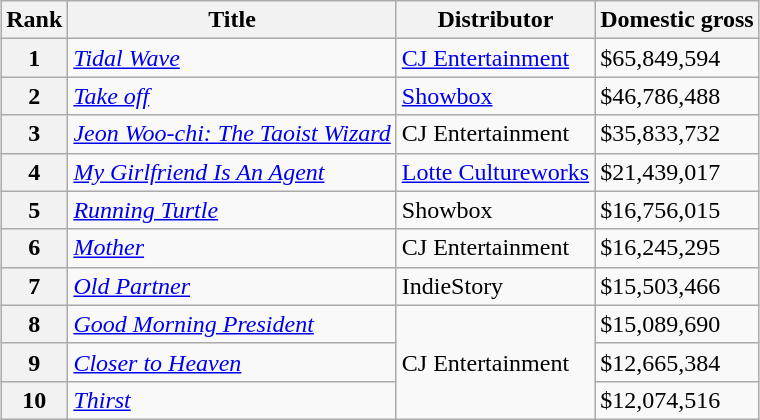<table class="wikitable" style="margin:auto; margin:auto;">
<tr>
<th>Rank</th>
<th>Title</th>
<th>Distributor</th>
<th>Domestic gross </th>
</tr>
<tr>
<th style="text-align:center;">1</th>
<td><em><a href='#'>Tidal Wave</a></em></td>
<td><a href='#'>CJ Entertainment</a></td>
<td>$65,849,594</td>
</tr>
<tr>
<th style="text-align:center;">2</th>
<td><em><a href='#'>Take off</a></em></td>
<td><a href='#'>Showbox</a></td>
<td>$46,786,488</td>
</tr>
<tr>
<th style="text-align:center;">3</th>
<td><em><a href='#'>Jeon Woo-chi: The Taoist Wizard</a></em></td>
<td>CJ Entertainment</td>
<td>$35,833,732</td>
</tr>
<tr>
<th style="text-align:center;">4</th>
<td><em><a href='#'>My Girlfriend Is An Agent</a></em></td>
<td><a href='#'>Lotte Cultureworks</a></td>
<td>$21,439,017</td>
</tr>
<tr>
<th style="text-align:center;">5</th>
<td><em><a href='#'>Running Turtle</a></em></td>
<td>Showbox</td>
<td>$16,756,015</td>
</tr>
<tr>
<th style="text-align:center;">6</th>
<td><em><a href='#'>Mother</a></em></td>
<td>CJ Entertainment</td>
<td>$16,245,295</td>
</tr>
<tr>
<th style="text-align:center;">7</th>
<td><em><a href='#'>Old Partner</a></em></td>
<td>IndieStory</td>
<td>$15,503,466</td>
</tr>
<tr>
<th style="text-align:center;">8</th>
<td><em><a href='#'>Good Morning President</a></em></td>
<td rowspan=3>CJ Entertainment</td>
<td>$15,089,690</td>
</tr>
<tr>
<th style="text-align:center;">9</th>
<td><em><a href='#'>Closer to Heaven</a></em></td>
<td>$12,665,384</td>
</tr>
<tr>
<th style="text-align:center;">10</th>
<td><em><a href='#'>Thirst</a></em></td>
<td>$12,074,516</td>
</tr>
</table>
